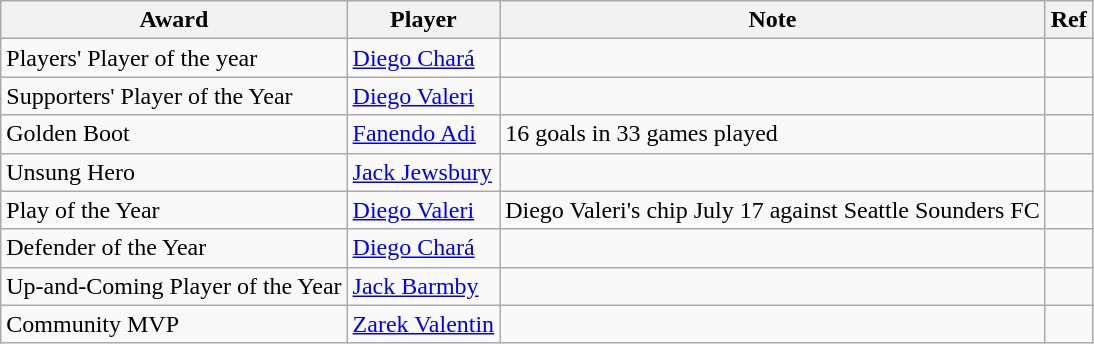<table class=wikitable>
<tr>
<th>Award</th>
<th>Player</th>
<th>Note</th>
<th>Ref</th>
</tr>
<tr>
<td>Players' Player of the year</td>
<td> <a href='#'>Diego Chará</a></td>
<td></td>
<td></td>
</tr>
<tr>
<td>Supporters' Player of the Year</td>
<td> <a href='#'>Diego Valeri</a></td>
<td></td>
<td></td>
</tr>
<tr>
<td>Golden Boot</td>
<td> <a href='#'>Fanendo Adi</a></td>
<td>16 goals in 33 games played</td>
<td></td>
</tr>
<tr>
<td>Unsung Hero</td>
<td> <a href='#'>Jack Jewsbury</a></td>
<td></td>
<td></td>
</tr>
<tr>
<td>Play of the Year</td>
<td> <a href='#'>Diego Valeri</a></td>
<td>Diego Valeri's chip July 17 against Seattle Sounders FC</td>
<td></td>
</tr>
<tr>
<td>Defender of the Year</td>
<td> <a href='#'>Diego Chará</a></td>
<td></td>
<td></td>
</tr>
<tr>
<td>Up-and-Coming Player of the Year</td>
<td> <a href='#'>Jack Barmby</a></td>
<td></td>
<td></td>
</tr>
<tr>
<td>Community MVP</td>
<td> <a href='#'>Zarek Valentin</a></td>
<td></td>
<td></td>
</tr>
</table>
